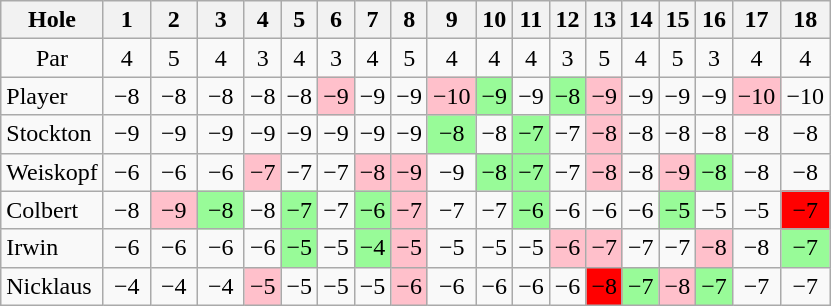<table class="wikitable" style="text-align:center">
<tr>
<th>Hole</th>
<th>  1  </th>
<th>  2  </th>
<th>  3  </th>
<th> 4 </th>
<th> 5 </th>
<th> 6 </th>
<th> 7 </th>
<th> 8 </th>
<th> 9 </th>
<th>10</th>
<th>11</th>
<th>12</th>
<th>13</th>
<th>14</th>
<th>15</th>
<th>16</th>
<th>17</th>
<th>18</th>
</tr>
<tr>
<td>Par</td>
<td>4</td>
<td>5</td>
<td>4</td>
<td>3</td>
<td>4</td>
<td>3</td>
<td>4</td>
<td>5</td>
<td>4</td>
<td>4</td>
<td>4</td>
<td>3</td>
<td>5</td>
<td>4</td>
<td>5</td>
<td>3</td>
<td>4</td>
<td>4</td>
</tr>
<tr>
<td align=left> Player</td>
<td>−8</td>
<td>−8</td>
<td>−8</td>
<td>−8</td>
<td>−8</td>
<td style="background: Pink;">−9</td>
<td>−9</td>
<td>−9</td>
<td style="background: Pink;">−10</td>
<td style="background: PaleGreen;">−9</td>
<td>−9</td>
<td style="background: PaleGreen;">−8</td>
<td style="background: Pink;">−9</td>
<td>−9</td>
<td>−9</td>
<td>−9</td>
<td style="background: Pink;">−10</td>
<td>−10</td>
</tr>
<tr>
<td align=left> Stockton</td>
<td>−9</td>
<td>−9</td>
<td>−9</td>
<td>−9</td>
<td>−9</td>
<td>−9</td>
<td>−9</td>
<td>−9</td>
<td style="background: PaleGreen;">−8</td>
<td>−8</td>
<td style="background: PaleGreen;">−7</td>
<td>−7</td>
<td style="background: Pink;">−8</td>
<td>−8</td>
<td>−8</td>
<td>−8</td>
<td>−8</td>
<td>−8</td>
</tr>
<tr>
<td align=left> Weiskopf</td>
<td>−6</td>
<td>−6</td>
<td>−6</td>
<td style="background: Pink;">−7</td>
<td>−7</td>
<td>−7</td>
<td style="background: Pink;">−8</td>
<td style="background: Pink;">−9</td>
<td>−9</td>
<td style="background: PaleGreen;">−8</td>
<td style="background: PaleGreen;">−7</td>
<td>−7</td>
<td style="background: Pink;">−8</td>
<td>−8</td>
<td style="background: Pink;">−9</td>
<td style="background: PaleGreen;">−8</td>
<td>−8</td>
<td>−8</td>
</tr>
<tr>
<td align=left> Colbert</td>
<td>−8</td>
<td style="background: Pink;">−9</td>
<td style="background: PaleGreen;">−8</td>
<td>−8</td>
<td style="background: PaleGreen;">−7</td>
<td>−7</td>
<td style="background: PaleGreen;">−6</td>
<td style="background: Pink;">−7</td>
<td>−7</td>
<td>−7</td>
<td style="background: PaleGreen;">−6</td>
<td>−6</td>
<td>−6</td>
<td>−6</td>
<td style="background: PaleGreen;">−5</td>
<td>−5</td>
<td>−5</td>
<td style="background: Red;">−7</td>
</tr>
<tr>
<td align=left> Irwin</td>
<td>−6</td>
<td>−6</td>
<td>−6</td>
<td>−6</td>
<td style="background: PaleGreen;">−5</td>
<td>−5</td>
<td style="background: PaleGreen;">−4</td>
<td style="background: Pink;">−5</td>
<td>−5</td>
<td>−5</td>
<td>−5</td>
<td style="background: Pink;">−6</td>
<td style="background: Pink;">−7</td>
<td>−7</td>
<td>−7</td>
<td style="background: Pink;">−8</td>
<td>−8</td>
<td style="background: PaleGreen;">−7</td>
</tr>
<tr>
<td align=left> Nicklaus</td>
<td>−4</td>
<td>−4</td>
<td>−4</td>
<td style="background: Pink;">−5</td>
<td>−5</td>
<td>−5</td>
<td>−5</td>
<td style="background: Pink;">−6</td>
<td>−6</td>
<td>−6</td>
<td>−6</td>
<td>−6</td>
<td style="background: Red;">−8</td>
<td style="background: PaleGreen;">−7</td>
<td style="background: Pink;">−8</td>
<td style="background: PaleGreen;">−7</td>
<td>−7</td>
<td>−7</td>
</tr>
</table>
